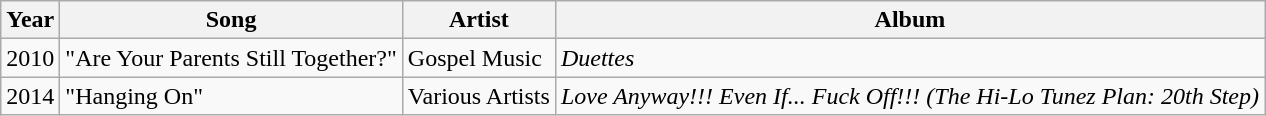<table class="wikitable">
<tr>
<th scope="col">Year</th>
<th scope="col">Song</th>
<th scope="col">Artist</th>
<th scope="col">Album</th>
</tr>
<tr>
<td align="center" rowspan="1">2010</td>
<td>"Are Your Parents Still Together?"</td>
<td>Gospel Music</td>
<td><em>Duettes</em></td>
</tr>
<tr>
<td align="center" rowspan="1">2014</td>
<td>"Hanging On"</td>
<td>Various Artists</td>
<td><em>Love Anyway!!! Even If... Fuck Off!!! (The Hi-Lo Tunez Plan: 20th Step)</em></td>
</tr>
</table>
